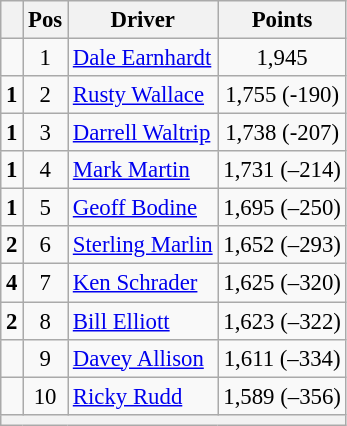<table class="wikitable" style="font-size: 95%;">
<tr>
<th></th>
<th>Pos</th>
<th>Driver</th>
<th>Points</th>
</tr>
<tr>
<td align="left"></td>
<td style="text-align:center;">1</td>
<td><a href='#'>Dale Earnhardt</a></td>
<td style="text-align:center;">1,945</td>
</tr>
<tr>
<td align="left">  <strong>1</strong></td>
<td style="text-align:center;">2</td>
<td><a href='#'>Rusty Wallace</a></td>
<td style="text-align:center;">1,755 (-190)</td>
</tr>
<tr>
<td align="left">  <strong>1</strong></td>
<td style="text-align:center;">3</td>
<td><a href='#'>Darrell Waltrip</a></td>
<td style="text-align:center;">1,738 (-207)</td>
</tr>
<tr>
<td align="left">  <strong>1</strong></td>
<td style="text-align:center;">4</td>
<td><a href='#'>Mark Martin</a></td>
<td style="text-align:center;">1,731 (–214)</td>
</tr>
<tr>
<td align="left">  <strong>1</strong></td>
<td style="text-align:center;">5</td>
<td><a href='#'>Geoff Bodine</a></td>
<td style="text-align:center;">1,695 (–250)</td>
</tr>
<tr>
<td align="left">  <strong>2</strong></td>
<td style="text-align:center;">6</td>
<td><a href='#'>Sterling Marlin</a></td>
<td style="text-align:center;">1,652 (–293)</td>
</tr>
<tr>
<td align="left">  <strong>4</strong></td>
<td style="text-align:center;">7</td>
<td><a href='#'>Ken Schrader</a></td>
<td style="text-align:center;">1,625 (–320)</td>
</tr>
<tr>
<td align="left">  <strong>2</strong></td>
<td style="text-align:center;">8</td>
<td><a href='#'>Bill Elliott</a></td>
<td style="text-align:center;">1,623 (–322)</td>
</tr>
<tr>
<td align="left"></td>
<td style="text-align:center;">9</td>
<td><a href='#'>Davey Allison</a></td>
<td style="text-align:center;">1,611 (–334)</td>
</tr>
<tr>
<td align="left"></td>
<td style="text-align:center;">10</td>
<td><a href='#'>Ricky Rudd</a></td>
<td style="text-align:center;">1,589 (–356)</td>
</tr>
<tr class="sortbottom">
<th colspan="9"></th>
</tr>
</table>
